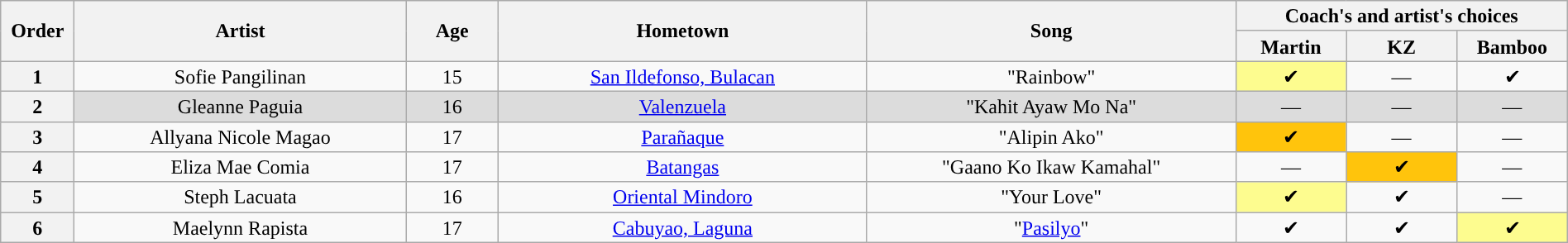<table class="wikitable" style="text-align:center; line-height:17px; width:100%">
<tr>
<th scope="col" rowspan="2" style="width:04%">Order</th>
<th scope="col" rowspan="2" style="width:18%">Artist</th>
<th scope="col" rowspan="2" style="width:05%">Age</th>
<th scope="col" rowspan="2" style="width:20%">Hometown</th>
<th scope="col" rowspan="2" style="width:20%">Song</th>
<th scope="col" colspan="3" style="width:24%">Coach's and artist's choices</th>
</tr>
<tr>
<th style="width:06%">Martin</th>
<th style="width:06%">KZ</th>
<th style="width:06%">Bamboo</th>
</tr>
<tr>
<th>1</th>
<td>Sofie Pangilinan</td>
<td>15</td>
<td><a href='#'>San Ildefonso, Bulacan</a></td>
<td>"Rainbow"</td>
<td style="background:#fdfc8f;">✔</td>
<td>—</td>
<td>✔</td>
</tr>
<tr style="background:#DCDCDC; |">
<th>2</th>
<td>Gleanne Paguia</td>
<td>16</td>
<td><a href='#'>Valenzuela</a></td>
<td>"Kahit Ayaw Mo Na"</td>
<td>—</td>
<td>—</td>
<td>—</td>
</tr>
<tr>
<th>3</th>
<td>Allyana Nicole Magao</td>
<td>17</td>
<td><a href='#'>Parañaque</a></td>
<td>"Alipin Ako"</td>
<td style="background:#FFC40C;">✔</td>
<td>—</td>
<td>—</td>
</tr>
<tr>
<th>4</th>
<td>Eliza Mae Comia</td>
<td>17</td>
<td><a href='#'>Batangas</a></td>
<td>"Gaano Ko Ikaw Kamahal"</td>
<td>—</td>
<td style="background:#FFC40C;">✔</td>
<td>—</td>
</tr>
<tr>
<th>5</th>
<td>Steph Lacuata</td>
<td>16</td>
<td><a href='#'>Oriental Mindoro</a></td>
<td>"Your Love"</td>
<td style="background:#fdfc8f;">✔</td>
<td>✔</td>
<td>—</td>
</tr>
<tr>
<th>6</th>
<td>Maelynn Rapista</td>
<td>17</td>
<td><a href='#'>Cabuyao, Laguna</a></td>
<td>"<a href='#'>Pasilyo</a>"</td>
<td>✔</td>
<td>✔</td>
<td style="background:#fdfc8f;">✔</td>
</tr>
</table>
